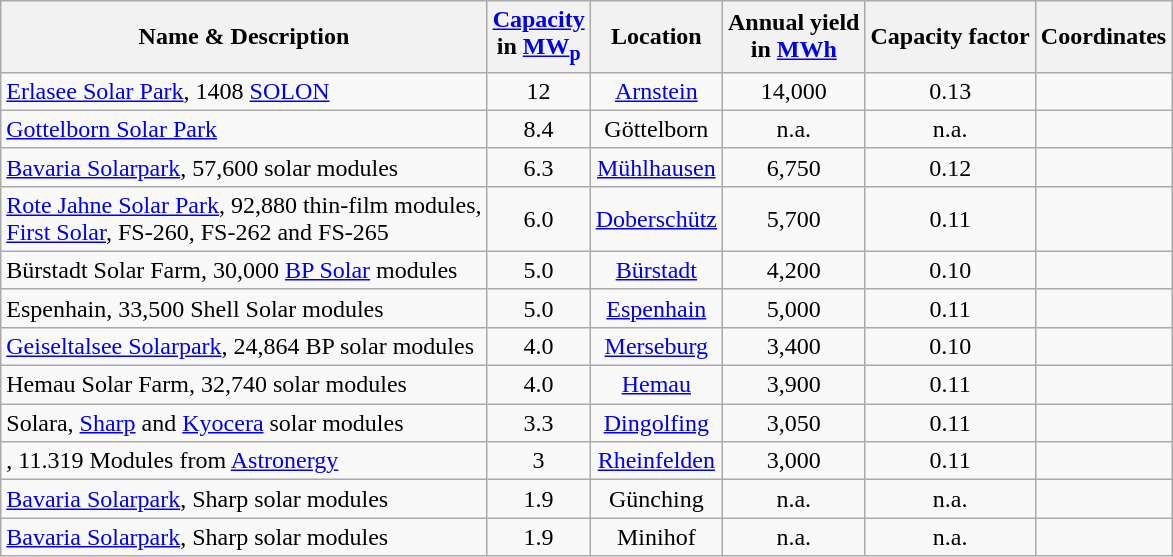<table class="wikitable sortable" style="text-align: center;">
<tr>
<th>Name & Description</th>
<th><a href='#'>Capacity</a><br>in <a href='#'>MW</a><a href='#'><sub>p</sub></a></th>
<th>Location</th>
<th>Annual yield<br>in <a href='#'>MWh</a></th>
<th>Capacity factor</th>
<th>Coordinates</th>
</tr>
<tr>
<td align=left><a href='#'>Erlasee Solar Park</a>, 1408 <a href='#'>SOLON</a></td>
<td>12</td>
<td><a href='#'>Arnstein</a></td>
<td>14,000</td>
<td>0.13</td>
<td align=left></td>
</tr>
<tr>
<td align=left><a href='#'>Gottelborn Solar Park</a></td>
<td>8.4</td>
<td>Göttelborn</td>
<td>n.a.</td>
<td>n.a.</td>
<td align=left></td>
</tr>
<tr>
<td align=left><a href='#'>Bavaria Solarpark</a>, 57,600 solar modules</td>
<td>6.3</td>
<td><a href='#'>Mühlhausen</a></td>
<td>6,750</td>
<td>0.12</td>
<td align=left></td>
</tr>
<tr>
<td align=left><a href='#'>Rote Jahne Solar Park</a>, 92,880 thin-film modules,<br><a href='#'>First Solar</a>, FS-260, FS-262 and FS-265</td>
<td>6.0</td>
<td><a href='#'>Doberschütz</a></td>
<td>5,700</td>
<td>0.11</td>
<td align=left></td>
</tr>
<tr>
<td align=left>Bürstadt Solar Farm, 30,000 <a href='#'>BP Solar</a> modules</td>
<td>5.0</td>
<td><a href='#'>Bürstadt</a></td>
<td>4,200</td>
<td>0.10</td>
<td align=left></td>
</tr>
<tr>
<td align=left>Espenhain, 33,500 Shell Solar modules</td>
<td>5.0</td>
<td><a href='#'>Espenhain</a></td>
<td>5,000</td>
<td>0.11</td>
<td align=left></td>
</tr>
<tr>
<td align=left><a href='#'>Geiseltalsee Solarpark</a>, 24,864 BP solar modules</td>
<td>4.0</td>
<td><a href='#'>Merseburg</a></td>
<td>3,400</td>
<td>0.10</td>
<td align=left></td>
</tr>
<tr>
<td align=left>Hemau Solar Farm, 32,740 solar modules</td>
<td>4.0</td>
<td><a href='#'>Hemau</a></td>
<td>3,900</td>
<td>0.11</td>
<td align=left></td>
</tr>
<tr>
<td align=left>Solara, <a href='#'>Sharp</a> and <a href='#'>Kyocera</a> solar modules</td>
<td>3.3</td>
<td><a href='#'>Dingolfing</a></td>
<td>3,050</td>
<td>0.11</td>
<td align=left></td>
</tr>
<tr>
<td align=left>, 11.319 Modules from <a href='#'>Astronergy</a></td>
<td>3</td>
<td><a href='#'>Rheinfelden</a></td>
<td>3,000</td>
<td>0.11</td>
<td align=left></td>
</tr>
<tr>
<td align=left><a href='#'>Bavaria Solarpark</a>, Sharp solar modules</td>
<td>1.9</td>
<td>Günching</td>
<td>n.a.</td>
<td>n.a.</td>
<td align=left></td>
</tr>
<tr>
<td align=left><a href='#'>Bavaria Solarpark</a>, Sharp solar modules</td>
<td>1.9</td>
<td>Minihof</td>
<td>n.a.</td>
<td>n.a.</td>
<td align=left></td>
</tr>
</table>
